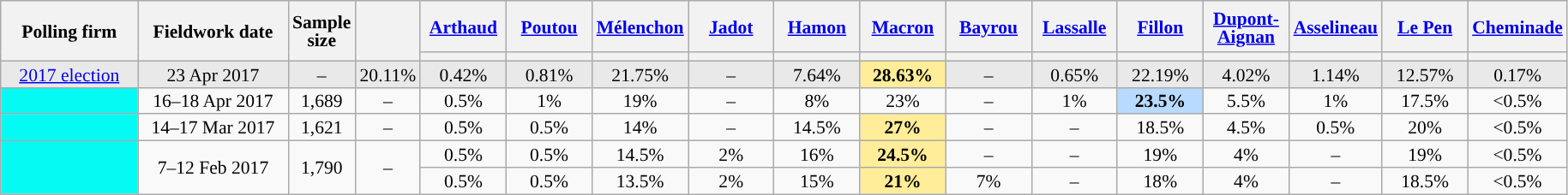<table class="wikitable sortable" style="text-align:center;font-size:90%;line-height:14px;">
<tr style="height:40px;">
<th style="width:100px;" rowspan="2">Polling firm</th>
<th style="width:110px;" rowspan="2">Fieldwork date</th>
<th style="width:35px;" rowspan="2">Sample<br>size</th>
<th style="width:30px;" rowspan="2"></th>
<th class="unsortable" style="width:60px;"><a href='#'>Arthaud</a><br></th>
<th class="unsortable" style="width:60px;"><a href='#'>Poutou</a><br></th>
<th class="unsortable" style="width:60px;"><a href='#'>Mélenchon</a><br></th>
<th class="unsortable" style="width:60px;"><a href='#'>Jadot</a><br></th>
<th class="unsortable" style="width:60px;"><a href='#'>Hamon</a><br></th>
<th class="unsortable" style="width:60px;"><a href='#'>Macron</a><br></th>
<th class="unsortable" style="width:60px;"><a href='#'>Bayrou</a><br></th>
<th class="unsortable" style="width:60px;"><a href='#'>Lassalle</a><br></th>
<th class="unsortable" style="width:60px;"><a href='#'>Fillon</a><br></th>
<th class="unsortable" style="width:60px;"><a href='#'>Dupont-Aignan</a><br></th>
<th class="unsortable" style="width:60px;"><a href='#'>Asselineau</a><br></th>
<th class="unsortable" style="width:60px;"><a href='#'>Le Pen</a><br></th>
<th class="unsortable" style="width:60px;"><a href='#'>Cheminade</a><br></th>
</tr>
<tr>
<th style="background:"></th>
<th style="background:"></th>
<th style="background:"></th>
<th style="background:"></th>
<th style="background:"></th>
<th style="background:"></th>
<th style="background:"></th>
<th style="background:"></th>
<th style="background:"></th>
<th style="background:"></th>
<th style="background:"></th>
<th style="background:"></th>
<th style="background:"></th>
</tr>
<tr style="background:#E9E9E9;">
<td><a href='#'>2017 election</a></td>
<td data-sort-value="2017-04-23">23 Apr 2017</td>
<td>–</td>
<td>20.11%</td>
<td>0.42%</td>
<td>0.81%</td>
<td>21.75%</td>
<td>–</td>
<td>7.64%</td>
<td style="background:#FFED99;"><strong>28.63%</strong></td>
<td>–</td>
<td>0.65%</td>
<td>22.19%</td>
<td>4.02%</td>
<td>1.14%</td>
<td>12.57%</td>
<td>0.17%</td>
</tr>
<tr>
<td style="background:#04FBF4;"></td>
<td data-sort-value="2017-04-18">16–18 Apr 2017</td>
<td>1,689</td>
<td>–</td>
<td>0.5%</td>
<td>1%</td>
<td>19%</td>
<td>–</td>
<td>8%</td>
<td>23%</td>
<td>–</td>
<td>1%</td>
<td style="background:#B9DAFF;"><strong>23.5%</strong></td>
<td>5.5%</td>
<td>1%</td>
<td>17.5%</td>
<td data-sort-value="0%"><0.5%</td>
</tr>
<tr>
<td style="background:#04FBF4;"></td>
<td data-sort-value="2017-03-17">14–17 Mar 2017</td>
<td>1,621</td>
<td>–</td>
<td>0.5%</td>
<td>0.5%</td>
<td>14%</td>
<td>–</td>
<td>14.5%</td>
<td style="background:#FFED99;"><strong>27%</strong></td>
<td>–</td>
<td>–</td>
<td>18.5%</td>
<td>4.5%</td>
<td>0.5%</td>
<td>20%</td>
<td data-sort-value="0%"><0.5%</td>
</tr>
<tr>
<td rowspan="2" style="background:#04FBF4;"></td>
<td rowspan="2" data-sort-value="2017-02-12">7–12 Feb 2017</td>
<td rowspan="2">1,790</td>
<td rowspan="2">–</td>
<td>0.5%</td>
<td>0.5%</td>
<td>14.5%</td>
<td>2%</td>
<td>16%</td>
<td style="background:#FFED99;"><strong>24.5%</strong></td>
<td>–</td>
<td>–</td>
<td>19%</td>
<td>4%</td>
<td>–</td>
<td>19%</td>
<td data-sort-value="0%"><0.5%</td>
</tr>
<tr>
<td>0.5%</td>
<td>0.5%</td>
<td>13.5%</td>
<td>2%</td>
<td>15%</td>
<td style="background:#FFED99;"><strong>21%</strong></td>
<td>7%</td>
<td>–</td>
<td>18%</td>
<td>4%</td>
<td>–</td>
<td>18.5%</td>
<td data-sort-value="0%"><0.5%</td>
</tr>
</table>
